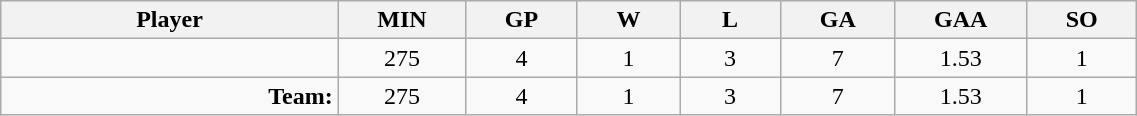<table class="wikitable sortable" width="60%">
<tr>
<th bgcolor="#DDDDFF" width="10%">Player</th>
<th width="3%" bgcolor="#DDDDFF" title="Minutes played">MIN</th>
<th width="3%" bgcolor="#DDDDFF" title="Games played in">GP</th>
<th width="3%" bgcolor="#DDDDFF" title="Wins">W</th>
<th width="3%" bgcolor="#DDDDFF"title="Losses">L</th>
<th width="3%" bgcolor="#DDDDFF" title="Goals against">GA</th>
<th width="3%" bgcolor="#DDDDFF" title="Goals against average">GAA</th>
<th width="3%" bgcolor="#DDDDFF" title="Shut-outs">SO</th>
</tr>
<tr align="center">
<td align="right"></td>
<td>275</td>
<td>4</td>
<td>1</td>
<td>3</td>
<td>7</td>
<td>1.53</td>
<td>1</td>
</tr>
<tr align="center">
<td align="right"><strong>Team:</strong></td>
<td>275</td>
<td>4</td>
<td>1</td>
<td>3</td>
<td>7</td>
<td>1.53</td>
<td>1</td>
</tr>
</table>
